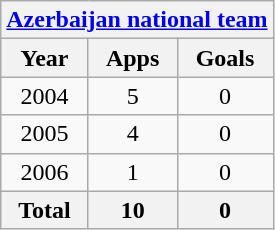<table class="wikitable" style="text-align:center">
<tr>
<th colspan=3><a href='#'>Azerbaijan national team</a></th>
</tr>
<tr>
<th>Year</th>
<th>Apps</th>
<th>Goals</th>
</tr>
<tr>
<td>2004</td>
<td>5</td>
<td>0</td>
</tr>
<tr>
<td>2005</td>
<td>4</td>
<td>0</td>
</tr>
<tr>
<td>2006</td>
<td>1</td>
<td>0</td>
</tr>
<tr>
<th>Total</th>
<th>10</th>
<th>0</th>
</tr>
</table>
